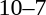<table style="text-align:center">
<tr>
<th width=200></th>
<th width=100></th>
<th width=200></th>
</tr>
<tr>
<td align=right><strong></strong></td>
<td>10–7</td>
<td align=left></td>
</tr>
</table>
